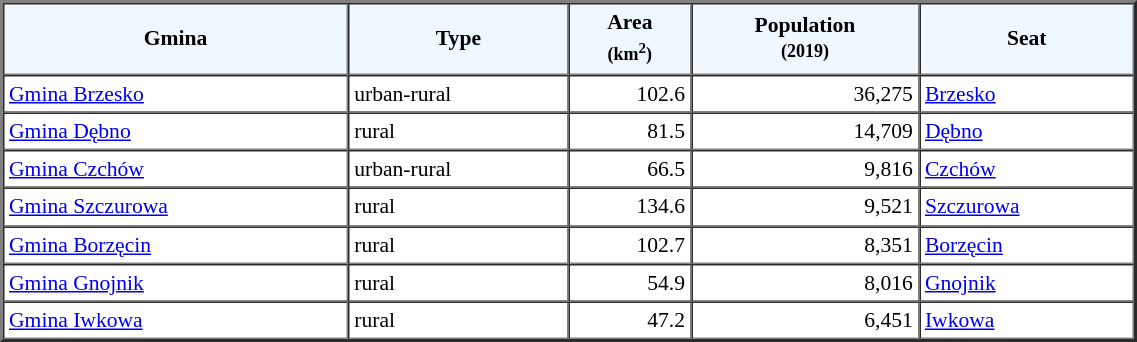<table width="60%" border="2" cellpadding="3" cellspacing="0" style="font-size:90%;line-height:120%;">
<tr bgcolor="F0F8FF">
<td style="text-align:center;"><strong>Gmina</strong></td>
<td style="text-align:center;"><strong>Type</strong></td>
<td style="text-align:center;"><strong>Area<br><small>(km<sup>2</sup>)</small></strong></td>
<td style="text-align:center;"><strong>Population<br><small>(2019)</small></strong></td>
<td style="text-align:center;"><strong>Seat</strong></td>
</tr>
<tr>
<td><a href='#'>Gmina Brzesko</a></td>
<td>urban-rural</td>
<td style="text-align:right;">102.6</td>
<td style="text-align:right;">36,275</td>
<td><a href='#'>Brzesko</a></td>
</tr>
<tr>
<td><a href='#'>Gmina Dębno</a></td>
<td>rural</td>
<td style="text-align:right;">81.5</td>
<td style="text-align:right;">14,709</td>
<td><a href='#'>Dębno</a></td>
</tr>
<tr>
<td><a href='#'>Gmina Czchów</a></td>
<td>urban-rural</td>
<td style="text-align:right;">66.5</td>
<td style="text-align:right;">9,816</td>
<td><a href='#'>Czchów</a></td>
</tr>
<tr>
<td><a href='#'>Gmina Szczurowa</a></td>
<td>rural</td>
<td style="text-align:right;">134.6</td>
<td style="text-align:right;">9,521</td>
<td><a href='#'>Szczurowa</a></td>
</tr>
<tr>
<td><a href='#'>Gmina Borzęcin</a></td>
<td>rural</td>
<td style="text-align:right;">102.7</td>
<td style="text-align:right;">8,351</td>
<td><a href='#'>Borzęcin</a></td>
</tr>
<tr>
<td><a href='#'>Gmina Gnojnik</a></td>
<td>rural</td>
<td style="text-align:right;">54.9</td>
<td style="text-align:right;">8,016</td>
<td><a href='#'>Gnojnik</a></td>
</tr>
<tr>
<td><a href='#'>Gmina Iwkowa</a></td>
<td>rural</td>
<td style="text-align:right;">47.2</td>
<td style="text-align:right;">6,451</td>
<td><a href='#'>Iwkowa</a></td>
</tr>
<tr>
</tr>
</table>
